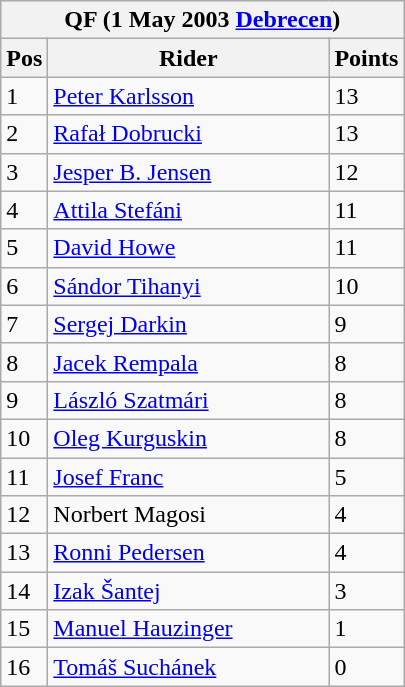<table class="wikitable">
<tr>
<th colspan="6">QF (1 May 2003  <a href='#'>Debrecen</a>)</th>
</tr>
<tr>
<th width=20>Pos</th>
<th width=180>Rider</th>
<th width=40>Points</th>
</tr>
<tr>
<td>1</td>
<td style="text-align:left;"> <a href='#'>Peter Karlsson</a></td>
<td>13</td>
</tr>
<tr>
<td>2</td>
<td style="text-align:left;"> <a href='#'>Rafał Dobrucki</a></td>
<td>13</td>
</tr>
<tr>
<td>3</td>
<td style="text-align:left;"> <a href='#'>Jesper B. Jensen</a></td>
<td>12</td>
</tr>
<tr>
<td>4</td>
<td style="text-align:left;"> <a href='#'>Attila Stefáni</a></td>
<td>11</td>
</tr>
<tr>
<td>5</td>
<td style="text-align:left;"> <a href='#'>David Howe</a></td>
<td>11</td>
</tr>
<tr>
<td>6</td>
<td style="text-align:left;"> <a href='#'>Sándor Tihanyi</a></td>
<td>10</td>
</tr>
<tr>
<td>7</td>
<td style="text-align:left;"> <a href='#'>Sergej Darkin</a></td>
<td>9</td>
</tr>
<tr>
<td>8</td>
<td style="text-align:left;"> <a href='#'>Jacek Rempala</a></td>
<td>8</td>
</tr>
<tr>
<td>9</td>
<td style="text-align:left;"> <a href='#'>László Szatmári</a></td>
<td>8</td>
</tr>
<tr>
<td>10</td>
<td style="text-align:left;"> <a href='#'>Oleg Kurguskin</a></td>
<td>8</td>
</tr>
<tr>
<td>11</td>
<td style="text-align:left;"> <a href='#'>Josef Franc</a></td>
<td>5</td>
</tr>
<tr>
<td>12</td>
<td style="text-align:left;"> Norbert Magosi</td>
<td>4</td>
</tr>
<tr>
<td>13</td>
<td style="text-align:left;"> <a href='#'>Ronni Pedersen</a></td>
<td>4</td>
</tr>
<tr>
<td>14</td>
<td style="text-align:left;"> <a href='#'>Izak Šantej</a></td>
<td>3</td>
</tr>
<tr>
<td>15</td>
<td style="text-align:left;"> <a href='#'>Manuel Hauzinger</a></td>
<td>1</td>
</tr>
<tr>
<td>16</td>
<td style="text-align:left;"> <a href='#'>Tomáš Suchánek</a></td>
<td>0</td>
</tr>
</table>
